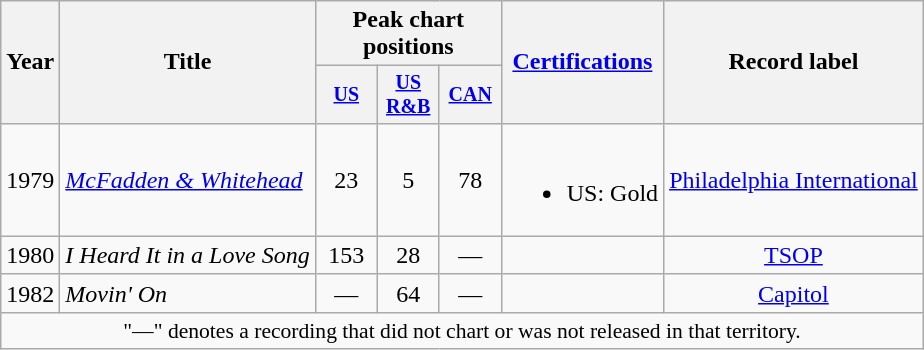<table class="wikitable" style="text-align:center;">
<tr>
<th rowspan="2">Year</th>
<th rowspan="2">Title</th>
<th colspan="3">Peak chart positions</th>
<th rowspan="2"><a href='#'>Certifications</a></th>
<th rowspan="2">Record label</th>
</tr>
<tr style="font-size:smaller;">
<th width="35"><a href='#'>US</a><br></th>
<th width="35"><a href='#'>US<br>R&B</a><br></th>
<th width="35"><a href='#'>CAN</a><br></th>
</tr>
<tr>
<td rowspan="1">1979</td>
<td align="left"><em><a href='#'>McFadden & Whitehead</a></em></td>
<td>23</td>
<td>5</td>
<td>78</td>
<td align=left><br><ul><li>US: Gold</li></ul></td>
<td rowspan="1"><a href='#'>Philadelphia International</a></td>
</tr>
<tr>
<td rowspan="1">1980</td>
<td align="left"><em>I Heard It in a Love Song</em></td>
<td>153</td>
<td>28</td>
<td>—</td>
<td align=left></td>
<td rowspan="1"><a href='#'>TSOP</a></td>
</tr>
<tr>
<td rowspan="1">1982</td>
<td align="left"><em>Movin' On</em></td>
<td>—</td>
<td>64</td>
<td>—</td>
<td align=left></td>
<td rowspan="1"><a href='#'>Capitol</a></td>
</tr>
<tr>
<td colspan="15" style="font-size:90%">"—" denotes a recording that did not chart or was not released in that territory.</td>
</tr>
</table>
